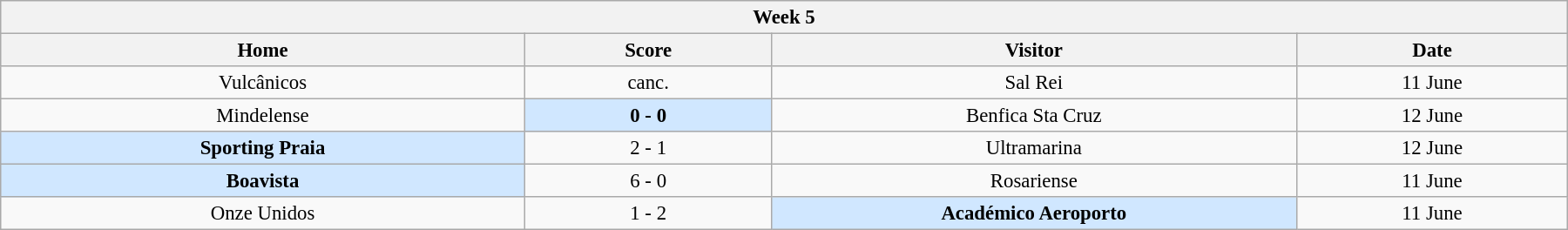<table class="wikitable" style="margin:1em auto; font-size:95%; text-align: center; width: 95%;">
<tr>
<th colspan="12" style="with: 100%;" align=center>Week 5</th>
</tr>
<tr>
<th width="200">Home</th>
<th width="90">Score</th>
<th width="200">Visitor</th>
<th width="100">Date</th>
</tr>
<tr align=center>
<td>Vulcânicos</td>
<td>canc.</td>
<td>Sal Rei</td>
<td>11 June</td>
</tr>
<tr align=center>
<td>Mindelense</td>
<td bgcolor=#D0E7FF><strong>0 - 0</strong></td>
<td>Benfica Sta Cruz</td>
<td>12 June</td>
</tr>
<tr align=center>
<td bgcolor=#D0E7FF><strong>Sporting Praia</strong></td>
<td>2 - 1</td>
<td>Ultramarina</td>
<td>12 June</td>
</tr>
<tr align=center>
<td bgcolor=#D0E7FF><strong>Boavista</strong></td>
<td>6 - 0</td>
<td>Rosariense</td>
<td>11 June</td>
</tr>
<tr align=center>
<td>Onze Unidos</td>
<td>1 - 2</td>
<td bgcolor=#D0E7FF><strong>Académico Aeroporto </strong></td>
<td>11 June</td>
</tr>
</table>
